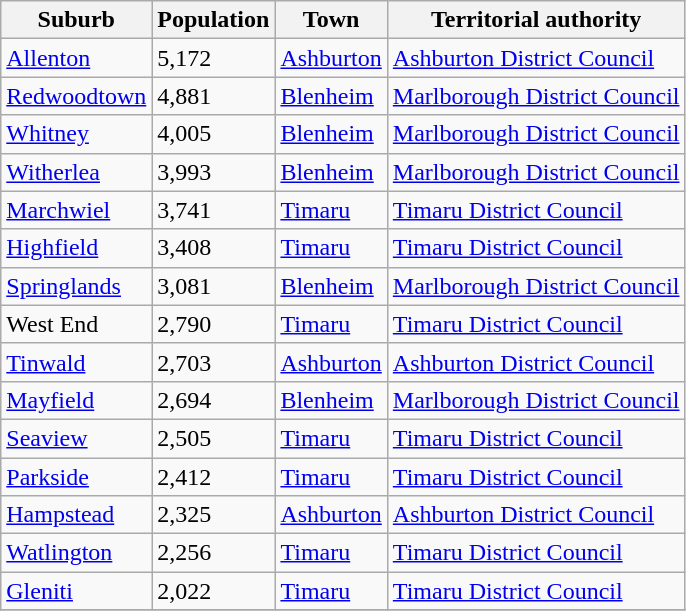<table class="wikitable sortable">
<tr>
<th align="left">Suburb</th>
<th>Population</th>
<th>Town</th>
<th>Territorial authority</th>
</tr>
<tr>
<td><a href='#'>Allenton</a></td>
<td>5,172</td>
<td><a href='#'>Ashburton</a></td>
<td><a href='#'>Ashburton District Council</a></td>
</tr>
<tr>
<td><a href='#'>Redwoodtown</a></td>
<td>4,881</td>
<td><a href='#'>Blenheim</a></td>
<td><a href='#'>Marlborough District Council</a></td>
</tr>
<tr>
<td><a href='#'>Whitney</a></td>
<td>4,005</td>
<td><a href='#'>Blenheim</a></td>
<td><a href='#'>Marlborough District Council</a></td>
</tr>
<tr>
<td><a href='#'>Witherlea</a></td>
<td>3,993</td>
<td><a href='#'>Blenheim</a></td>
<td><a href='#'>Marlborough District Council</a></td>
</tr>
<tr>
<td><a href='#'>Marchwiel</a></td>
<td>3,741</td>
<td><a href='#'>Timaru</a></td>
<td><a href='#'>Timaru District Council</a></td>
</tr>
<tr>
<td><a href='#'>Highfield</a></td>
<td>3,408</td>
<td><a href='#'>Timaru</a></td>
<td><a href='#'>Timaru District Council</a></td>
</tr>
<tr>
<td><a href='#'>Springlands</a></td>
<td>3,081</td>
<td><a href='#'>Blenheim</a></td>
<td><a href='#'>Marlborough District Council</a></td>
</tr>
<tr>
<td>West End</td>
<td>2,790</td>
<td><a href='#'>Timaru</a></td>
<td><a href='#'>Timaru District Council</a></td>
</tr>
<tr>
<td><a href='#'>Tinwald</a></td>
<td>2,703</td>
<td><a href='#'>Ashburton</a></td>
<td><a href='#'>Ashburton District Council</a></td>
</tr>
<tr>
<td><a href='#'>Mayfield</a></td>
<td>2,694</td>
<td><a href='#'>Blenheim</a></td>
<td><a href='#'>Marlborough District Council</a></td>
</tr>
<tr>
<td><a href='#'>Seaview</a></td>
<td>2,505</td>
<td><a href='#'>Timaru</a></td>
<td><a href='#'>Timaru District Council</a></td>
</tr>
<tr>
<td><a href='#'>Parkside</a></td>
<td>2,412</td>
<td><a href='#'>Timaru</a></td>
<td><a href='#'>Timaru District Council</a></td>
</tr>
<tr>
<td><a href='#'>Hampstead</a></td>
<td>2,325</td>
<td><a href='#'>Ashburton</a></td>
<td><a href='#'>Ashburton District Council</a></td>
</tr>
<tr>
<td><a href='#'>Watlington</a></td>
<td>2,256</td>
<td><a href='#'>Timaru</a></td>
<td><a href='#'>Timaru District Council</a></td>
</tr>
<tr>
<td><a href='#'>Gleniti</a></td>
<td>2,022</td>
<td><a href='#'>Timaru</a></td>
<td><a href='#'>Timaru District Council</a></td>
</tr>
<tr>
</tr>
</table>
